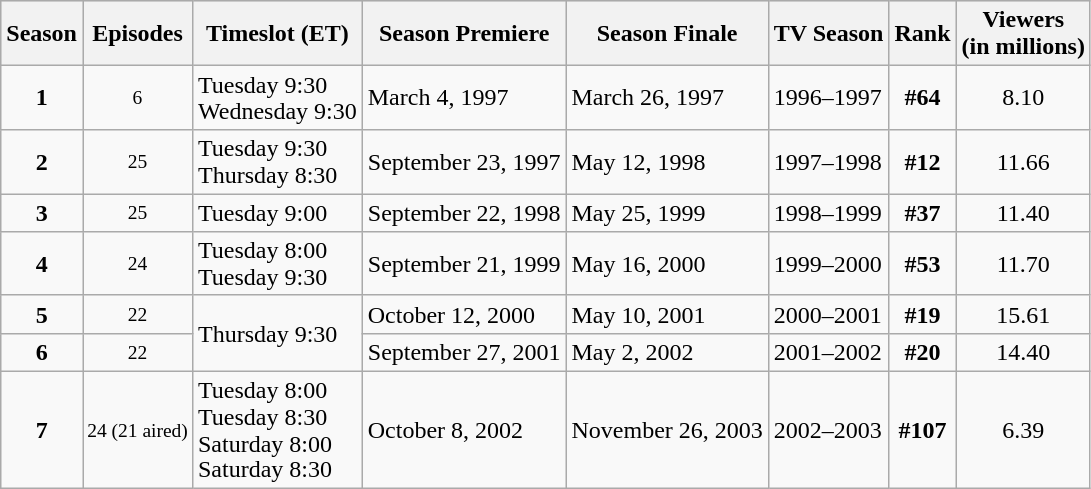<table class="wikitable">
<tr style="background:#e0e0e0;">
<th>Season</th>
<th>Episodes</th>
<th>Timeslot (ET)</th>
<th>Season Premiere</th>
<th>Season Finale</th>
<th>TV Season</th>
<th>Rank</th>
<th>Viewers<br>(in millions)</th>
</tr>
<tr style="background:#f9f9f9;">
<td style="background:#F9F9F9;text-align:center"><strong>1</strong></td>
<td style="font-size:13px;text-align:center">6</td>
<td style="background:#F9F9F9;font-weight:normal;text-align:left;line-height:110%">Tuesday 9:30 <br> Wednesday 9:30</td>
<td>March 4, 1997</td>
<td>March 26, 1997</td>
<td>1996–1997</td>
<td style="text-align:center"><strong>#64</strong></td>
<td style="text-align:center">8.10</td>
</tr>
<tr style="background:#f9f9f9;">
<td style="background:#F9F9F9;text-align:center"><strong>2</strong></td>
<td style="font-size:13px;text-align:center">25</td>
<td style="background:#F9F9F9;font-weight:normal;text-align:left;line-height:110%">Tuesday 9:30 <br> Thursday 8:30</td>
<td>September 23, 1997</td>
<td>May 12, 1998</td>
<td>1997–1998</td>
<td style="text-align:center"><strong>#12</strong></td>
<td style="text-align:center">11.66</td>
</tr>
<tr style="background:#f9f9f9;">
<td style="background:#F9F9F9;text-align:center"><strong>3</strong></td>
<td style="font-size:13px;text-align:center">25</td>
<td style="background:#F9F9F9;font-weight:normal;text-align:left;line-height:110%">Tuesday 9:00</td>
<td>September 22, 1998</td>
<td>May 25, 1999</td>
<td>1998–1999</td>
<td style="text-align:center"><strong>#37</strong></td>
<td style="text-align:center">11.40</td>
</tr>
<tr style="background:#f9f9f9;">
<td style="background:#F9F9F9;text-align:center"><strong>4</strong></td>
<td style="font-size:13px;text-align:center">24</td>
<td style="background:#F9F9F9;font-weight:normal;text-align:left;line-height:110%">Tuesday 8:00 <br> Tuesday 9:30</td>
<td>September 21, 1999</td>
<td>May 16, 2000</td>
<td>1999–2000</td>
<td style="text-align:center"><strong>#53</strong></td>
<td style="text-align:center">11.70</td>
</tr>
<tr style="background:#f9f9f9;">
<td style="background:#F9F9F9;text-align:center"><strong>5</strong></td>
<td style="font-size:13px;text-align:center">22</td>
<td rowspan="2" style="background:#F9F9F9;font-weight:normal;text-align:left;line-height:110%">Thursday 9:30</td>
<td>October 12, 2000</td>
<td>May 10, 2001</td>
<td>2000–2001</td>
<td style="text-align:center"><strong>#19</strong></td>
<td style="text-align:center">15.61</td>
</tr>
<tr style="background:#f9f9f9;">
<td style="background:#F9F9F9;text-align:center"><strong>6</strong></td>
<td style="font-size:13px;text-align:center">22</td>
<td>September 27, 2001</td>
<td>May 2, 2002</td>
<td>2001–2002</td>
<td style="text-align:center"><strong>#20</strong></td>
<td style="text-align:center">14.40</td>
</tr>
<tr style="background:#f9f9f9;">
<td style="background:#F9F9F9;text-align:center"><strong>7</strong></td>
<td style="font-size:13px;text-align:center">24 (21 aired)</td>
<td style="background:#F9F9F9;font-weight:normal;text-align:left;line-height:110%">Tuesday 8:00 <br> Tuesday 8:30 <br> Saturday 8:00 <br> Saturday 8:30</td>
<td>October 8, 2002</td>
<td>November 26, 2003</td>
<td>2002–2003</td>
<td style="text-align:center"><strong>#107</strong></td>
<td style="text-align:center">6.39</td>
</tr>
</table>
